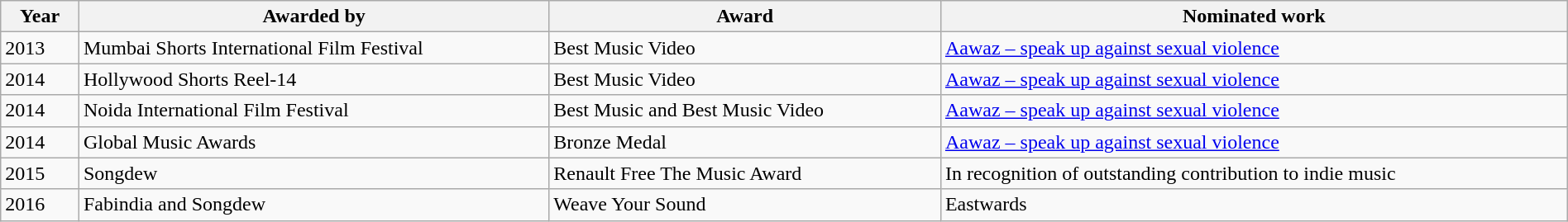<table class="wikitable" style="width:100%;">
<tr>
<th width=5%>Year</th>
<th width=30%>Awarded by</th>
<th style="width:25%;">Award</th>
<th style="width:40%;">Nominated work</th>
</tr>
<tr>
<td>2013</td>
<td>Mumbai Shorts International Film Festival</td>
<td>Best Music Video</td>
<td><a href='#'>Aawaz – speak up against sexual violence</a></td>
</tr>
<tr>
<td>2014</td>
<td>Hollywood Shorts Reel-14</td>
<td>Best Music Video</td>
<td><a href='#'>Aawaz – speak up against sexual violence</a></td>
</tr>
<tr>
<td>2014</td>
<td>Noida International Film Festival</td>
<td>Best Music and Best Music Video</td>
<td><a href='#'>Aawaz – speak up against sexual violence</a></td>
</tr>
<tr>
<td>2014</td>
<td>Global Music Awards</td>
<td>Bronze Medal</td>
<td><a href='#'>Aawaz – speak up against sexual violence</a></td>
</tr>
<tr>
<td>2015</td>
<td>Songdew</td>
<td>Renault Free The Music Award</td>
<td>In recognition of outstanding contribution to indie music</td>
</tr>
<tr>
<td>2016</td>
<td>Fabindia and Songdew</td>
<td>Weave Your Sound</td>
<td>Eastwards</td>
</tr>
</table>
